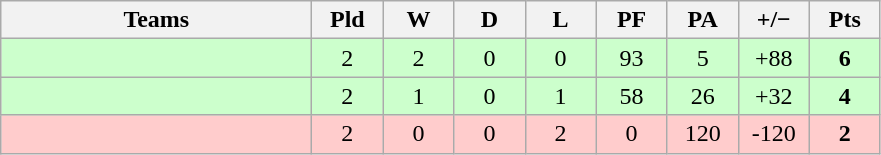<table class="wikitable" style="text-align: center;">
<tr>
<th width="200">Teams</th>
<th width="40">Pld</th>
<th width="40">W</th>
<th width="40">D</th>
<th width="40">L</th>
<th width="40">PF</th>
<th width="40">PA</th>
<th width="40">+/−</th>
<th width="40">Pts</th>
</tr>
<tr bgcolor=ccffcc>
<td align=left></td>
<td>2</td>
<td>2</td>
<td>0</td>
<td>0</td>
<td>93</td>
<td>5</td>
<td>+88</td>
<td><strong>6</strong></td>
</tr>
<tr bgcolor=ccffcc>
<td align=left></td>
<td>2</td>
<td>1</td>
<td>0</td>
<td>1</td>
<td>58</td>
<td>26</td>
<td>+32</td>
<td><strong>4</strong></td>
</tr>
<tr bgcolor=ffcccc>
<td align=left></td>
<td>2</td>
<td>0</td>
<td>0</td>
<td>2</td>
<td>0</td>
<td>120</td>
<td>-120</td>
<td><strong>2</strong></td>
</tr>
</table>
